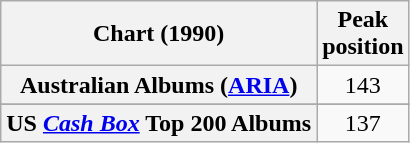<table class="wikitable sortable plainrowheaders" style="text-align:center">
<tr>
<th scope="col">Chart (1990)</th>
<th scope="col">Peak<br>position</th>
</tr>
<tr>
<th scope="row">Australian Albums (<a href='#'>ARIA</a>)</th>
<td>143</td>
</tr>
<tr>
</tr>
<tr>
</tr>
<tr>
<th scope="row">US <em><a href='#'>Cash Box</a></em> Top 200 Albums</th>
<td>137</td>
</tr>
</table>
